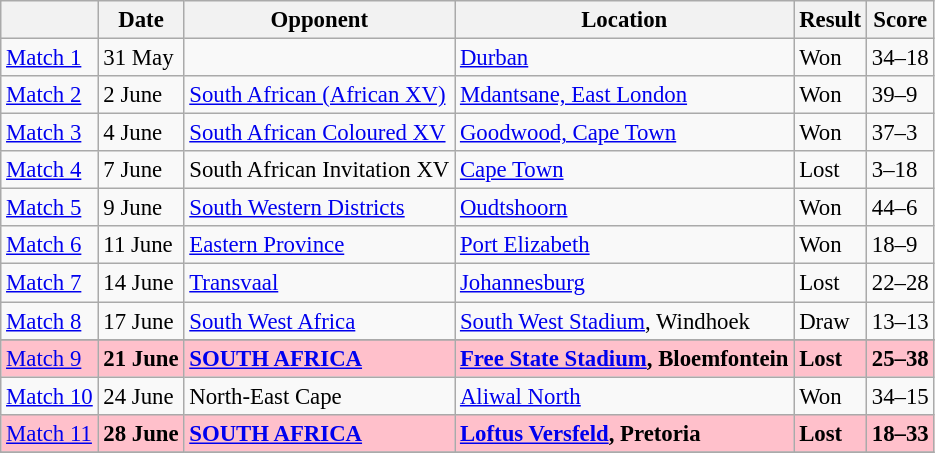<table class="wikitable" style="font-size: 95%;">
<tr>
<th></th>
<th>Date</th>
<th>Opponent</th>
<th>Location</th>
<th>Result</th>
<th>Score</th>
</tr>
<tr>
<td><a href='#'>Match 1</a></td>
<td>31 May</td>
<td></td>
<td><a href='#'>Durban</a></td>
<td>Won</td>
<td>34–18</td>
</tr>
<tr>
<td><a href='#'>Match 2</a></td>
<td>2 June</td>
<td><a href='#'>South African (African XV)</a></td>
<td><a href='#'>Mdantsane, East London</a></td>
<td>Won</td>
<td>39–9</td>
</tr>
<tr>
<td><a href='#'>Match 3</a></td>
<td>4 June</td>
<td><a href='#'>South African Coloured XV</a></td>
<td><a href='#'>Goodwood, Cape Town</a></td>
<td>Won</td>
<td>37–3</td>
</tr>
<tr>
<td><a href='#'>Match 4</a></td>
<td>7 June</td>
<td>South African Invitation XV</td>
<td><a href='#'>Cape Town</a></td>
<td>Lost</td>
<td>3–18</td>
</tr>
<tr>
<td><a href='#'>Match 5</a></td>
<td>9 June</td>
<td><a href='#'>South Western Districts</a></td>
<td><a href='#'>Oudtshoorn</a></td>
<td>Won</td>
<td>44–6</td>
</tr>
<tr>
<td><a href='#'>Match 6</a></td>
<td>11 June</td>
<td><a href='#'>Eastern Province</a></td>
<td><a href='#'>Port Elizabeth</a></td>
<td>Won</td>
<td>18–9</td>
</tr>
<tr>
<td><a href='#'>Match 7</a></td>
<td>14 June</td>
<td><a href='#'>Transvaal</a></td>
<td><a href='#'>Johannesburg</a></td>
<td>Lost</td>
<td>22–28</td>
</tr>
<tr>
<td><a href='#'>Match 8</a></td>
<td>17 June</td>
<td><a href='#'>South West Africa</a></td>
<td><a href='#'>South West Stadium</a>, Windhoek</td>
<td>Draw</td>
<td>13–13</td>
</tr>
<tr>
</tr>
<tr bgcolor=Pink>
<td><a href='#'>Match 9</a></td>
<td><strong>21 June</strong></td>
<td><strong><a href='#'>SOUTH AFRICA</a></strong></td>
<td><strong><a href='#'>Free State Stadium</a>, Bloemfontein</strong></td>
<td><strong>Lost</strong></td>
<td><strong>25–38</strong></td>
</tr>
<tr>
<td><a href='#'>Match 10</a></td>
<td>24 June</td>
<td>North-East Cape</td>
<td><a href='#'>Aliwal North</a></td>
<td>Won</td>
<td>34–15</td>
</tr>
<tr bgcolor=Pink>
<td><a href='#'>Match 11</a></td>
<td><strong>28 June</strong></td>
<td><strong><a href='#'>SOUTH AFRICA</a></strong></td>
<td><strong><a href='#'>Loftus Versfeld</a>, Pretoria</strong></td>
<td><strong>Lost</strong></td>
<td><strong>18–33</strong></td>
</tr>
<tr>
</tr>
</table>
